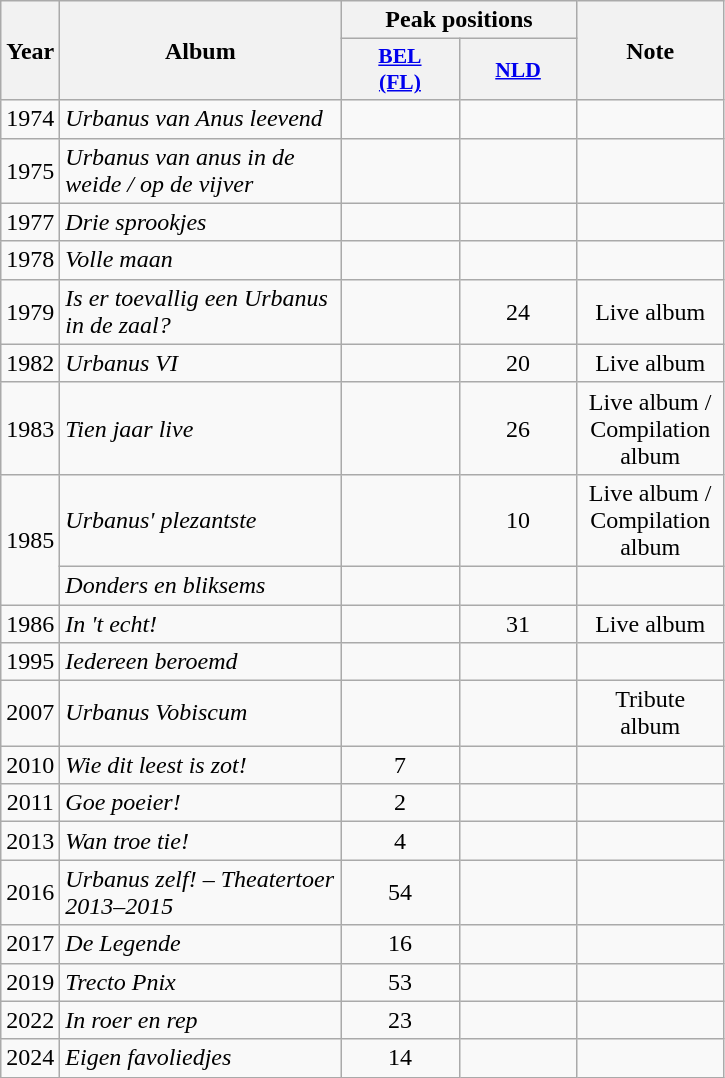<table class="wikitable">
<tr>
<th align="center" rowspan="2" width="10">Year</th>
<th align="center" rowspan="2" width="180">Album</th>
<th align="center" colspan="2" width="20">Peak positions</th>
<th align="center" rowspan="2" width="90">Note</th>
</tr>
<tr>
<th scope="col" style="width:5em;font-size:90%;"><a href='#'>BEL<br>(FL)</a><br></th>
<th scope="col" style="width:5em;font-size:90%;"><a href='#'>NLD</a></th>
</tr>
<tr>
<td style="text-align:center;">1974</td>
<td><em>Urbanus van Anus leevend</em></td>
<td style="text-align:center;"></td>
<td style="text-align:center;"></td>
<td style="text-align:center;"></td>
</tr>
<tr>
<td style="text-align:center;">1975</td>
<td><em>Urbanus van anus in de weide / op de vijver</em></td>
<td style="text-align:center;"></td>
<td style="text-align:center;"></td>
<td style="text-align:center;"></td>
</tr>
<tr>
<td style="text-align:center;">1977</td>
<td><em>Drie sprookjes</em></td>
<td style="text-align:center;"></td>
<td style="text-align:center;"></td>
<td style="text-align:center;"></td>
</tr>
<tr>
<td style="text-align:center;">1978</td>
<td><em>Volle maan</em></td>
<td style="text-align:center;"></td>
<td style="text-align:center;"></td>
<td style="text-align:center;"></td>
</tr>
<tr>
<td style="text-align:center;">1979</td>
<td><em>Is er toevallig een Urbanus in de zaal?</em></td>
<td style="text-align:center;"></td>
<td style="text-align:center;">24</td>
<td style="text-align:center;">Live album</td>
</tr>
<tr>
<td style="text-align:center;">1982</td>
<td><em>Urbanus VI</em></td>
<td style="text-align:center;"></td>
<td style="text-align:center;">20</td>
<td style="text-align:center;">Live album</td>
</tr>
<tr>
<td style="text-align:center;">1983</td>
<td><em>Tien jaar live</em></td>
<td style="text-align:center;"></td>
<td style="text-align:center;">26</td>
<td style="text-align:center;">Live album /<br>Compilation album</td>
</tr>
<tr>
<td style="text-align:center;" rowspan=2>1985</td>
<td><em>Urbanus' plezantste</em></td>
<td style="text-align:center;"></td>
<td style="text-align:center;">10</td>
<td style="text-align:center;">Live album /<br>Compilation album</td>
</tr>
<tr>
<td><em>Donders en bliksems</em></td>
<td style="text-align:center;"></td>
<td style="text-align:center;"></td>
<td style="text-align:center;"></td>
</tr>
<tr>
<td style="text-align:center;">1986</td>
<td><em>In 't echt!</em></td>
<td style="text-align:center;"></td>
<td style="text-align:center;">31</td>
<td style="text-align:center;">Live album</td>
</tr>
<tr>
<td style="text-align:center;">1995</td>
<td><em>Iedereen beroemd</em></td>
<td style="text-align:center;"></td>
<td style="text-align:center;"></td>
<td style="text-align:center;"></td>
</tr>
<tr>
<td style="text-align:center;">2007</td>
<td><em>Urbanus Vobiscum</em></td>
<td style="text-align:center;"></td>
<td style="text-align:center;"></td>
<td style="text-align:center;">Tribute album</td>
</tr>
<tr>
<td style="text-align:center;">2010</td>
<td><em>Wie dit leest is zot!</em></td>
<td style="text-align:center;">7</td>
<td style="text-align:center;"></td>
<td style="text-align:center;"></td>
</tr>
<tr>
<td style="text-align:center;">2011</td>
<td><em>Goe poeier!</em></td>
<td style="text-align:center;">2</td>
<td style="text-align:center;"></td>
<td style="text-align:center;"></td>
</tr>
<tr>
<td style="text-align:center;">2013</td>
<td><em>Wan troe tie!</em></td>
<td style="text-align:center;">4</td>
<td style="text-align:center;"></td>
<td style="text-align:center;"></td>
</tr>
<tr>
<td style="text-align:center;">2016</td>
<td><em>Urbanus zelf! – Theatertoer 2013–2015</em></td>
<td style="text-align:center;">54</td>
<td style="text-align:center;"></td>
<td style="text-align:center;"></td>
</tr>
<tr>
<td style="text-align:center;">2017</td>
<td><em>De Legende</em></td>
<td style="text-align:center;">16</td>
<td style="text-align:center;"></td>
<td style="text-align:center;"></td>
</tr>
<tr>
<td style="text-align:center;">2019</td>
<td><em>Trecto Pnix</em></td>
<td style="text-align:center;">53</td>
<td style="text-align:center;"></td>
<td style="text-align:center;"></td>
</tr>
<tr>
<td style="text-align:center;">2022</td>
<td><em>In roer en rep</em></td>
<td style="text-align:center;">23</td>
<td style="text-align:center;"></td>
<td style="text-align:center;"></td>
</tr>
<tr>
<td style="text-align:center;">2024</td>
<td><em>Eigen favoliedjes</em></td>
<td style="text-align:center;">14</td>
<td style="text-align:center;"></td>
<td style="text-align:center;"></td>
</tr>
</table>
